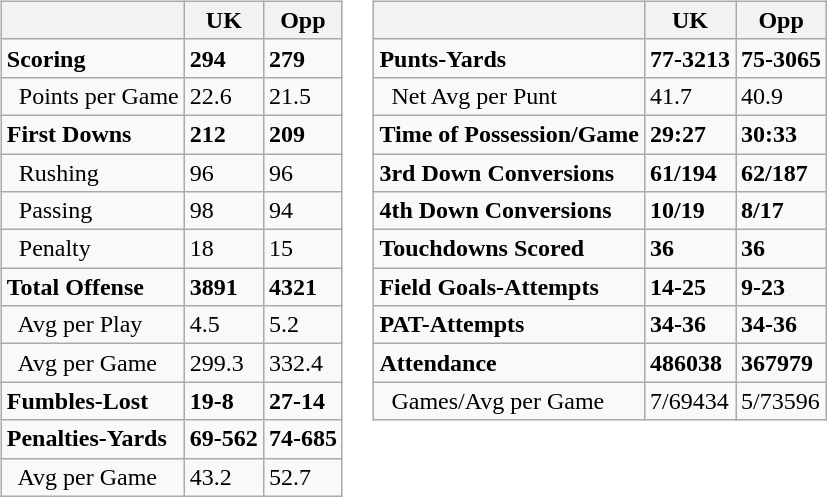<table>
<tr>
<td valign="top"><br><table class="wikitable" style="white-space:nowrap;">
<tr>
<th></th>
<th>UK</th>
<th>Opp</th>
</tr>
<tr>
<td><strong>Scoring</strong></td>
<td><strong>294</strong></td>
<td><strong>279</strong></td>
</tr>
<tr>
<td>  Points per Game</td>
<td>22.6</td>
<td>21.5</td>
</tr>
<tr>
<td><strong>First Downs</strong></td>
<td><strong>212</strong></td>
<td><strong>209</strong></td>
</tr>
<tr>
<td>  Rushing</td>
<td>96</td>
<td>96</td>
</tr>
<tr>
<td>  Passing</td>
<td>98</td>
<td>94</td>
</tr>
<tr>
<td>  Penalty</td>
<td>18</td>
<td>15</td>
</tr>
<tr>
<td><strong>Total Offense</strong></td>
<td><strong>3891</strong></td>
<td><strong>4321</strong></td>
</tr>
<tr>
<td>  Avg per Play</td>
<td>4.5</td>
<td>5.2</td>
</tr>
<tr>
<td>  Avg per Game</td>
<td>299.3</td>
<td>332.4</td>
</tr>
<tr>
<td><strong>Fumbles-Lost</strong></td>
<td><strong>19-8</strong></td>
<td><strong>27-14</strong></td>
</tr>
<tr>
<td><strong>Penalties-Yards</strong></td>
<td><strong>69-562</strong></td>
<td><strong>74-685 </strong></td>
</tr>
<tr>
<td>  Avg per Game</td>
<td>43.2</td>
<td>52.7</td>
</tr>
</table>
</td>
<td valign="top"><br><table class="wikitable" style="white-space:nowrap;">
<tr>
<th></th>
<th>UK</th>
<th>Opp</th>
</tr>
<tr>
<td><strong>Punts-Yards</strong></td>
<td><strong>77-3213</strong></td>
<td><strong>75-3065 </strong></td>
</tr>
<tr>
<td>  Net Avg per Punt</td>
<td>41.7</td>
<td>40.9</td>
</tr>
<tr>
<td><strong>Time of Possession/Game</strong></td>
<td><strong>29:27</strong></td>
<td><strong>30:33</strong></td>
</tr>
<tr>
<td><strong>3rd Down Conversions</strong></td>
<td><strong>61/194</strong></td>
<td><strong>62/187</strong></td>
</tr>
<tr>
<td><strong>4th Down Conversions</strong></td>
<td><strong>10/19</strong></td>
<td><strong>8/17</strong></td>
</tr>
<tr>
<td><strong>Touchdowns Scored</strong></td>
<td><strong>36</strong></td>
<td><strong>36</strong></td>
</tr>
<tr>
<td><strong>Field Goals-Attempts</strong></td>
<td><strong>14-25</strong></td>
<td><strong>9-23</strong></td>
</tr>
<tr>
<td><strong>PAT-Attempts</strong></td>
<td><strong>34-36</strong></td>
<td><strong>34-36</strong></td>
</tr>
<tr>
<td><strong>Attendance</strong></td>
<td><strong>486038</strong></td>
<td><strong>367979</strong></td>
</tr>
<tr>
<td>  Games/Avg per Game</td>
<td>7/69434</td>
<td>5/73596</td>
</tr>
</table>
</td>
</tr>
</table>
